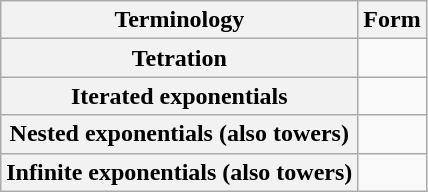<table class="wikitable">
<tr>
<th scope="col">Terminology</th>
<th scope="col">Form</th>
</tr>
<tr>
<th scope="row">Tetration</th>
<td></td>
</tr>
<tr>
<th scope="row">Iterated exponentials</th>
<td></td>
</tr>
<tr>
<th scope="row">Nested exponentials (also towers)</th>
<td></td>
</tr>
<tr>
<th scope="row">Infinite exponentials (also towers)</th>
<td></td>
</tr>
</table>
